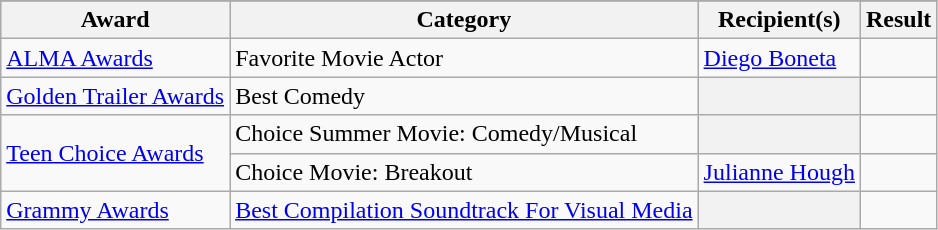<table class="wikitable sortable">
<tr style="background:#ccc; vertical-align:bottom;">
</tr>
<tr style="background:#ccc; text-align:center;">
<th>Award</th>
<th>Category</th>
<th>Recipient(s)</th>
<th>Result</th>
</tr>
<tr>
<td><a href='#'>ALMA Awards</a></td>
<td>Favorite Movie Actor</td>
<td><a href='#'>Diego Boneta</a></td>
<td></td>
</tr>
<tr>
<td><a href='#'>Golden Trailer Awards</a></td>
<td>Best Comedy</td>
<th></th>
<td></td>
</tr>
<tr>
<td rowspan="2"><a href='#'>Teen Choice Awards</a></td>
<td>Choice Summer Movie: Comedy/Musical</td>
<th></th>
<td></td>
</tr>
<tr>
<td>Choice Movie: Breakout</td>
<td><a href='#'>Julianne Hough</a></td>
<td></td>
</tr>
<tr>
<td><a href='#'>Grammy Awards</a></td>
<td><a href='#'>Best Compilation Soundtrack For Visual Media</a></td>
<th></th>
<td></td>
</tr>
</table>
